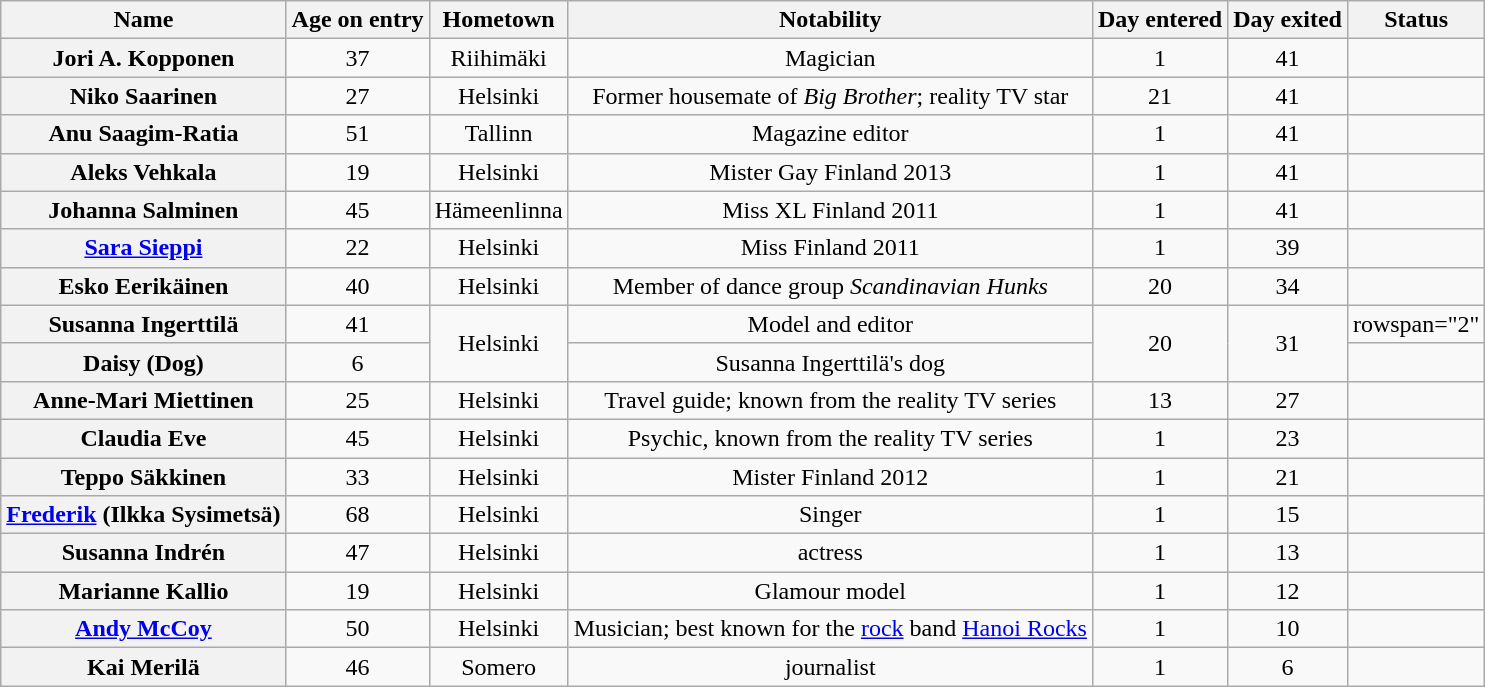<table class="wikitable sortable" style="text-align:center;">
<tr>
<th>Name</th>
<th>Age on entry</th>
<th>Hometown</th>
<th>Notability</th>
<th>Day entered</th>
<th>Day exited</th>
<th>Status</th>
</tr>
<tr>
<th>Jori A. Kopponen</th>
<td>37</td>
<td>Riihimäki</td>
<td>Magician</td>
<td>1</td>
<td>41</td>
<td></td>
</tr>
<tr>
<th>Niko Saarinen</th>
<td>27</td>
<td>Helsinki</td>
<td>Former housemate of <em>Big Brother</em>; reality TV star</td>
<td>21</td>
<td>41</td>
<td></td>
</tr>
<tr>
<th>Anu Saagim-Ratia</th>
<td>51</td>
<td>Tallinn</td>
<td>Magazine editor</td>
<td>1</td>
<td>41</td>
<td></td>
</tr>
<tr>
<th>Aleks Vehkala</th>
<td>19</td>
<td>Helsinki</td>
<td>Mister Gay Finland 2013</td>
<td>1</td>
<td>41</td>
<td></td>
</tr>
<tr>
<th>Johanna Salminen</th>
<td>45</td>
<td>Hämeenlinna</td>
<td>Miss XL Finland 2011</td>
<td>1</td>
<td>41</td>
<td></td>
</tr>
<tr>
<th><a href='#'>Sara Sieppi</a></th>
<td>22</td>
<td>Helsinki</td>
<td>Miss Finland 2011</td>
<td>1</td>
<td>39</td>
<td></td>
</tr>
<tr>
<th>Esko Eerikäinen</th>
<td>40</td>
<td>Helsinki</td>
<td>Member of dance group <em>Scandinavian Hunks</em></td>
<td>20</td>
<td>34</td>
<td></td>
</tr>
<tr>
<th>Susanna Ingerttilä</th>
<td>41</td>
<td rowspan="2">Helsinki</td>
<td>Model and editor</td>
<td rowspan="2">20</td>
<td rowspan="2">31</td>
<td>rowspan="2" </td>
</tr>
<tr>
<th>Daisy (Dog)</th>
<td>6</td>
<td>Susanna Ingerttilä's dog</td>
</tr>
<tr>
<th>Anne-Mari Miettinen</th>
<td>25</td>
<td>Helsinki</td>
<td>Travel guide; known from the reality TV series</td>
<td>13</td>
<td>27</td>
<td></td>
</tr>
<tr>
<th>Claudia Eve</th>
<td>45</td>
<td>Helsinki</td>
<td>Psychic, known from the reality TV series</td>
<td>1</td>
<td>23</td>
<td></td>
</tr>
<tr>
<th>Teppo Säkkinen</th>
<td>33</td>
<td>Helsinki</td>
<td>Mister Finland 2012</td>
<td>1</td>
<td>21</td>
<td></td>
</tr>
<tr>
<th><a href='#'>Frederik</a> (Ilkka Sysimetsä)</th>
<td>68</td>
<td>Helsinki</td>
<td>Singer</td>
<td>1</td>
<td>15</td>
<td></td>
</tr>
<tr>
<th>Susanna Indrén</th>
<td>47</td>
<td>Helsinki</td>
<td>actress</td>
<td>1</td>
<td>13</td>
<td></td>
</tr>
<tr>
<th>Marianne Kallio</th>
<td>19</td>
<td>Helsinki</td>
<td>Glamour model</td>
<td>1</td>
<td>12</td>
<td></td>
</tr>
<tr>
<th><a href='#'>Andy McCoy</a></th>
<td>50</td>
<td>Helsinki</td>
<td>Musician; best known for the <a href='#'>rock</a> band <a href='#'>Hanoi Rocks</a></td>
<td>1</td>
<td>10</td>
<td></td>
</tr>
<tr>
<th>Kai Merilä</th>
<td>46</td>
<td>Somero</td>
<td>journalist</td>
<td>1</td>
<td>6</td>
<td></td>
</tr>
</table>
